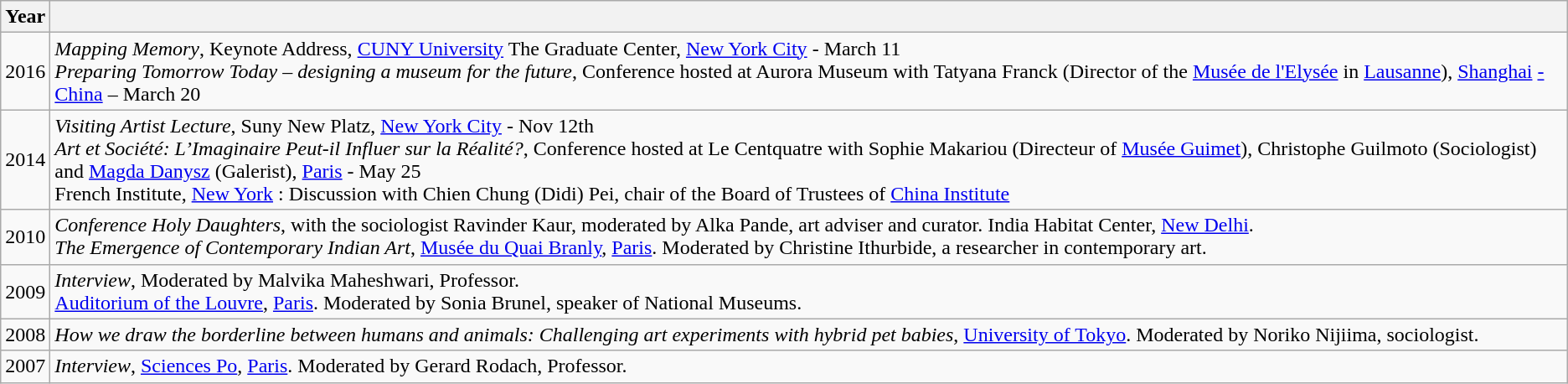<table class="wikitable">
<tr>
<th>Year</th>
<th></th>
</tr>
<tr>
<td>2016</td>
<td><em>Mapping Memory</em>, Keynote Address, <a href='#'>CUNY University</a> The Graduate Center, <a href='#'>New York City</a> - March 11<br><em>Preparing Tomorrow Today – designing a museum for the future</em>, Conference hosted at Aurora Museum with Tatyana Franck (Director of the <a href='#'>Musée de l'Elysée</a> in <a href='#'>Lausanne</a>), <a href='#'>Shanghai</a> <a href='#'>- China</a> – March 20</td>
</tr>
<tr>
<td>2014</td>
<td><em>Visiting Artist Lecture</em>, Suny New Platz, <a href='#'>New York City</a> - Nov 12th<br><em>Art et Société: L’Imaginaire Peut-il Influer sur la Réalité?</em>, Conference hosted at Le Centquatre with Sophie Makariou (Directeur of <a href='#'>Musée Guimet</a>), Christophe Guilmoto (Sociologist) and <a href='#'>Magda Danysz</a> (Galerist), <a href='#'>Paris</a> - May 25<br>French Institute, <a href='#'>New York</a> : Discussion with Chien Chung (Didi) Pei, chair of the Board of Trustees of <a href='#'>China Institute</a></td>
</tr>
<tr>
<td>2010</td>
<td><em>Conference Holy Daughters</em>, with the sociologist Ravinder Kaur, moderated by Alka Pande, art adviser and curator. India Habitat Center, <a href='#'>New Delhi</a>.<br><em>The Emergence of Contemporary Indian Art</em>, <a href='#'>Musée du Quai Branly</a>, <a href='#'>Paris</a>. Moderated by Christine Ithurbide, a researcher in contemporary art.</td>
</tr>
<tr>
<td>2009</td>
<td><em>Interview</em>,  Moderated by Malvika Maheshwari, Professor.<br><a href='#'>Auditorium of the Louvre</a>, <a href='#'>Paris</a>. Moderated by Sonia Brunel, speaker of National Museums.</td>
</tr>
<tr>
<td>2008</td>
<td><em>How we draw the borderline between humans and animals: Challenging art experiments with hybrid pet babies</em>, <a href='#'>University of Tokyo</a>. Moderated by Noriko Nijiima, sociologist.</td>
</tr>
<tr>
<td>2007</td>
<td><em>Interview</em>, <a href='#'>Sciences Po</a>, <a href='#'>Paris</a>. Moderated by Gerard Rodach, Professor.</td>
</tr>
</table>
